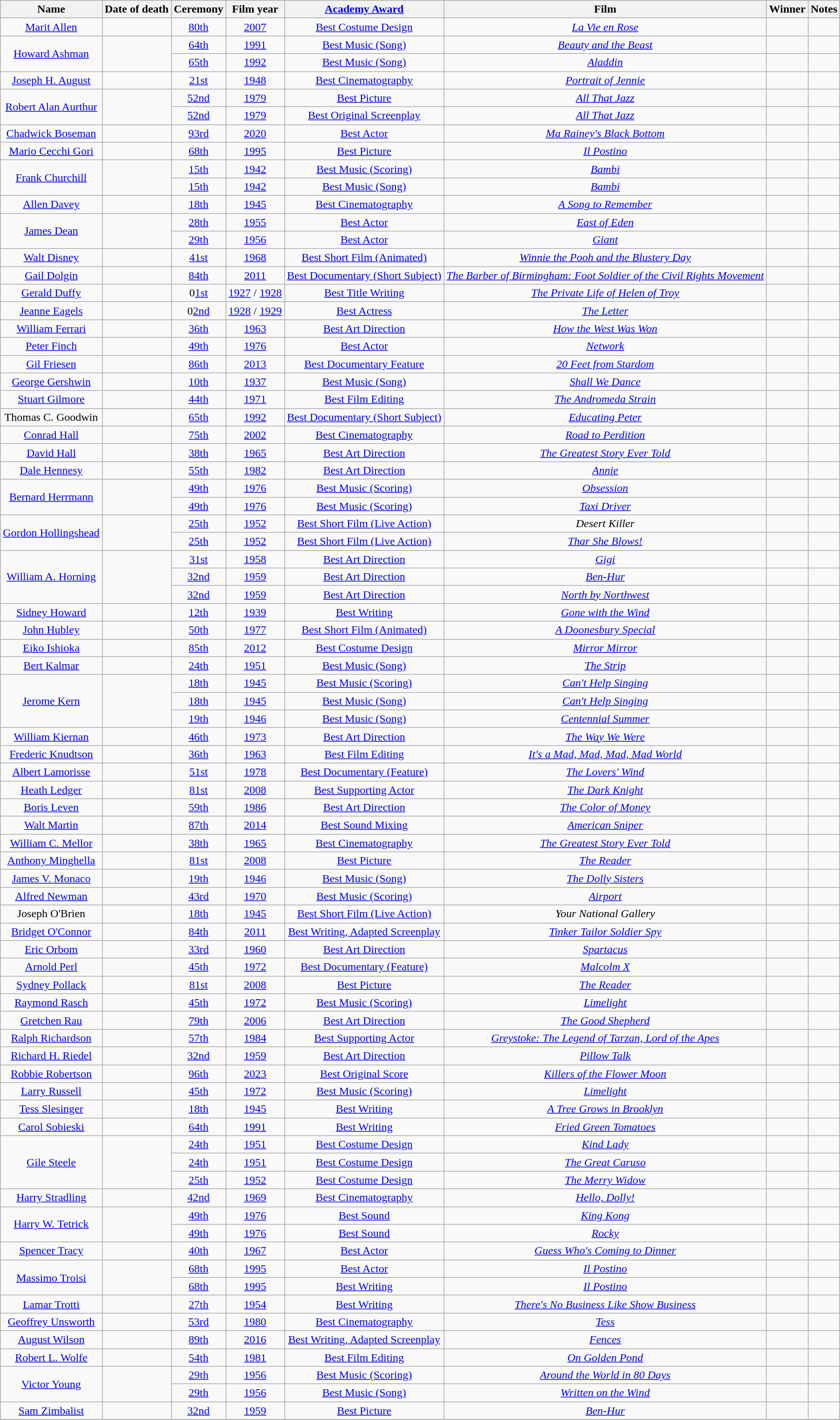<table class="wikitable sortable mw-collapsible" style="text-align: center">
<tr>
<th>Name</th>
<th>Date of death</th>
<th>Ceremony</th>
<th>Film year</th>
<th><a href='#'>Academy Award</a></th>
<th>Film</th>
<th>Winner</th>
<th>Notes</th>
</tr>
<tr>
<td><a href='#'>Marit Allen</a></td>
<td></td>
<td><a href='#'>80th</a></td>
<td><a href='#'>2007</a></td>
<td><a href='#'>Best Costume Design</a></td>
<td><em><a href='#'>La Vie en Rose</a></em></td>
<td></td>
<td></td>
</tr>
<tr>
<td rowspan=2><a href='#'>Howard Ashman</a></td>
<td rowspan=2></td>
<td rowspan=1><a href='#'>64th</a></td>
<td rowspan=1><a href='#'>1991</a></td>
<td><a href='#'>Best Music (Song)</a></td>
<td><em><a href='#'>Beauty and the Beast</a></em></td>
<td></td>
<td></td>
</tr>
<tr>
<td><a href='#'>65th</a></td>
<td><a href='#'>1992</a></td>
<td><a href='#'>Best Music (Song)</a></td>
<td><em><a href='#'>Aladdin</a></em></td>
<td></td>
<td></td>
</tr>
<tr>
<td><a href='#'>Joseph H. August</a></td>
<td></td>
<td><a href='#'>21st</a></td>
<td><a href='#'>1948</a></td>
<td><a href='#'>Best Cinematography</a></td>
<td><em><a href='#'>Portrait of Jennie</a></em></td>
<td></td>
<td></td>
</tr>
<tr>
<td rowspan=2><a href='#'>Robert Alan Aurthur</a></td>
<td rowspan=2></td>
<td><a href='#'>52nd</a></td>
<td><a href='#'>1979</a></td>
<td><a href='#'>Best Picture</a></td>
<td><em><a href='#'>All That Jazz</a></em></td>
<td></td>
<td></td>
</tr>
<tr>
<td><a href='#'>52nd</a></td>
<td><a href='#'>1979</a></td>
<td><a href='#'>Best Original Screenplay</a></td>
<td><em><a href='#'>All That Jazz</a></em></td>
<td></td>
<td></td>
</tr>
<tr>
<td><a href='#'>Chadwick Boseman</a></td>
<td></td>
<td><a href='#'>93rd</a></td>
<td><a href='#'>2020</a></td>
<td><a href='#'>Best Actor</a></td>
<td><em><a href='#'>Ma Rainey's Black Bottom</a></em></td>
<td></td>
<td></td>
</tr>
<tr>
<td><a href='#'>Mario Cecchi Gori</a></td>
<td></td>
<td><a href='#'>68th</a></td>
<td><a href='#'>1995</a></td>
<td><a href='#'>Best Picture</a></td>
<td><em><a href='#'>Il Postino</a></em></td>
<td></td>
<td></td>
</tr>
<tr>
<td rowspan=2><a href='#'>Frank Churchill</a></td>
<td rowspan=2></td>
<td><a href='#'>15th</a></td>
<td><a href='#'>1942</a></td>
<td><a href='#'>Best Music (Scoring)</a></td>
<td><em><a href='#'>Bambi</a></em></td>
<td></td>
<td></td>
</tr>
<tr>
<td><a href='#'>15th</a></td>
<td><a href='#'>1942</a></td>
<td><a href='#'>Best Music (Song)</a></td>
<td><em><a href='#'>Bambi</a></em></td>
<td></td>
<td></td>
</tr>
<tr>
<td><a href='#'>Allen Davey</a></td>
<td></td>
<td><a href='#'>18th</a></td>
<td><a href='#'>1945</a></td>
<td><a href='#'>Best Cinematography</a></td>
<td><em><a href='#'>A Song to Remember</a></em></td>
<td></td>
<td></td>
</tr>
<tr>
<td rowspan=2><a href='#'>James Dean</a></td>
<td rowspan=2></td>
<td><a href='#'>28th</a></td>
<td><a href='#'>1955</a></td>
<td><a href='#'>Best Actor</a></td>
<td><em><a href='#'>East of Eden</a></em></td>
<td></td>
<td></td>
</tr>
<tr>
<td><a href='#'>29th</a></td>
<td><a href='#'>1956</a></td>
<td><a href='#'>Best Actor</a></td>
<td><em><a href='#'>Giant</a></em></td>
<td></td>
<td></td>
</tr>
<tr>
<td><a href='#'>Walt Disney</a></td>
<td></td>
<td><a href='#'>41st</a></td>
<td><a href='#'>1968</a></td>
<td><a href='#'>Best Short Film (Animated)</a></td>
<td><em><a href='#'>Winnie the Pooh and the Blustery Day</a></em></td>
<td></td>
<td></td>
</tr>
<tr>
<td><a href='#'>Gail Dolgin</a></td>
<td></td>
<td><a href='#'>84th</a></td>
<td><a href='#'>2011</a></td>
<td><a href='#'>Best Documentary (Short Subject)</a></td>
<td><em><a href='#'>The Barber of Birmingham: Foot Soldier of the Civil Rights Movement</a></em></td>
<td></td>
<td></td>
</tr>
<tr>
<td><a href='#'>Gerald Duffy</a></td>
<td></td>
<td><span>0</span><a href='#'>1st</a></td>
<td><a href='#'>1927</a> / <a href='#'>1928</a></td>
<td><a href='#'>Best Title Writing</a></td>
<td><em><a href='#'>The Private Life of Helen of Troy</a></em></td>
<td></td>
<td></td>
</tr>
<tr>
<td><a href='#'>Jeanne Eagels</a></td>
<td></td>
<td><span>0</span><a href='#'>2nd</a></td>
<td><a href='#'>1928</a> / <a href='#'>1929</a></td>
<td><a href='#'>Best Actress</a></td>
<td><em><a href='#'>The Letter</a></em></td>
<td></td>
<td></td>
</tr>
<tr>
<td><a href='#'>William Ferrari</a></td>
<td></td>
<td><a href='#'>36th</a></td>
<td><a href='#'>1963</a></td>
<td><a href='#'>Best Art Direction</a></td>
<td><em><a href='#'>How the West Was Won</a></em></td>
<td></td>
<td></td>
</tr>
<tr>
<td><a href='#'>Peter Finch</a></td>
<td></td>
<td><a href='#'>49th</a></td>
<td><a href='#'>1976</a></td>
<td><a href='#'>Best Actor</a></td>
<td><em><a href='#'>Network</a></em></td>
<td></td>
<td></td>
</tr>
<tr>
<td><a href='#'>Gil Friesen</a></td>
<td></td>
<td><a href='#'>86th</a></td>
<td><a href='#'>2013</a></td>
<td><a href='#'>Best Documentary Feature</a></td>
<td><em><a href='#'>20 Feet from Stardom</a></em></td>
<td></td>
<td></td>
</tr>
<tr>
<td><a href='#'>George Gershwin</a></td>
<td></td>
<td><a href='#'>10th</a></td>
<td><a href='#'>1937</a></td>
<td><a href='#'>Best Music (Song)</a></td>
<td><em><a href='#'>Shall We Dance</a></em></td>
<td></td>
<td></td>
</tr>
<tr>
<td><a href='#'>Stuart Gilmore</a></td>
<td></td>
<td><a href='#'>44th</a></td>
<td><a href='#'>1971</a></td>
<td><a href='#'>Best Film Editing</a></td>
<td><em><a href='#'>The Andromeda Strain</a></em></td>
<td></td>
<td></td>
</tr>
<tr>
<td>Thomas C. Goodwin</td>
<td></td>
<td><a href='#'>65th</a></td>
<td><a href='#'>1992</a></td>
<td><a href='#'>Best Documentary (Short Subject)</a></td>
<td><em><a href='#'>Educating Peter</a></em></td>
<td></td>
<td></td>
</tr>
<tr>
<td><a href='#'>Conrad Hall</a></td>
<td></td>
<td><a href='#'>75th</a></td>
<td><a href='#'>2002</a></td>
<td><a href='#'>Best Cinematography</a></td>
<td><em><a href='#'>Road to Perdition</a></em></td>
<td></td>
<td></td>
</tr>
<tr>
<td><a href='#'>David Hall</a></td>
<td></td>
<td><a href='#'>38th</a></td>
<td><a href='#'>1965</a></td>
<td><a href='#'>Best Art Direction</a></td>
<td><em><a href='#'>The Greatest Story Ever Told</a></em></td>
<td></td>
<td></td>
</tr>
<tr>
<td><a href='#'>Dale Hennesy</a></td>
<td></td>
<td><a href='#'>55th</a></td>
<td><a href='#'>1982</a></td>
<td><a href='#'>Best Art Direction</a></td>
<td><em><a href='#'>Annie</a></em></td>
<td></td>
<td></td>
</tr>
<tr>
<td rowspan=2><a href='#'>Bernard Herrmann</a></td>
<td rowspan=2></td>
<td><a href='#'>49th</a></td>
<td><a href='#'>1976</a></td>
<td><a href='#'>Best Music (Scoring)</a></td>
<td><em><a href='#'>Obsession</a></em></td>
<td></td>
<td></td>
</tr>
<tr>
<td><a href='#'>49th</a></td>
<td><a href='#'>1976</a></td>
<td><a href='#'>Best Music (Scoring)</a></td>
<td><em><a href='#'>Taxi Driver</a></em></td>
<td></td>
<td></td>
</tr>
<tr>
<td rowspan=2><a href='#'>Gordon Hollingshead</a></td>
<td rowspan=2></td>
<td><a href='#'>25th</a></td>
<td><a href='#'>1952</a></td>
<td><a href='#'>Best Short Film (Live Action)</a></td>
<td><em>Desert Killer</em></td>
<td></td>
<td></td>
</tr>
<tr>
<td><a href='#'>25th</a></td>
<td><a href='#'>1952</a></td>
<td><a href='#'>Best Short Film (Live Action)</a></td>
<td><em><a href='#'>Thar She Blows!</a></em></td>
<td></td>
<td></td>
</tr>
<tr>
<td rowspan=3><a href='#'>William A. Horning</a></td>
<td rowspan=3></td>
<td><a href='#'>31st</a></td>
<td><a href='#'>1958</a></td>
<td><a href='#'>Best Art Direction</a></td>
<td><em><a href='#'>Gigi</a></em></td>
<td></td>
<td></td>
</tr>
<tr>
<td><a href='#'>32nd</a></td>
<td><a href='#'>1959</a></td>
<td><a href='#'>Best Art Direction</a></td>
<td><em><a href='#'>Ben-Hur</a></em></td>
<td></td>
<td></td>
</tr>
<tr>
<td><a href='#'>32nd</a></td>
<td><a href='#'>1959</a></td>
<td><a href='#'>Best Art Direction</a></td>
<td><em><a href='#'>North by Northwest</a></em></td>
<td></td>
<td></td>
</tr>
<tr>
<td><a href='#'>Sidney Howard</a></td>
<td></td>
<td><a href='#'>12th</a></td>
<td><a href='#'>1939</a></td>
<td><a href='#'>Best Writing</a></td>
<td><em><a href='#'>Gone with the Wind</a></em></td>
<td></td>
<td></td>
</tr>
<tr>
<td><a href='#'>John Hubley</a></td>
<td></td>
<td><a href='#'>50th</a></td>
<td><a href='#'>1977</a></td>
<td><a href='#'>Best Short Film (Animated)</a></td>
<td><em><a href='#'>A Doonesbury Special</a></em></td>
<td></td>
<td></td>
</tr>
<tr>
<td><a href='#'>Eiko Ishioka</a></td>
<td></td>
<td><a href='#'>85th</a></td>
<td><a href='#'>2012</a></td>
<td><a href='#'>Best Costume Design</a></td>
<td><em><a href='#'>Mirror Mirror</a></em></td>
<td></td>
<td></td>
</tr>
<tr>
<td><a href='#'>Bert Kalmar</a></td>
<td></td>
<td><a href='#'>24th</a></td>
<td><a href='#'>1951</a></td>
<td><a href='#'>Best Music (Song)</a></td>
<td><em><a href='#'>The Strip</a></em></td>
<td></td>
<td></td>
</tr>
<tr>
<td rowspan=3><a href='#'>Jerome Kern</a></td>
<td rowspan=3></td>
<td><a href='#'>18th</a></td>
<td><a href='#'>1945</a></td>
<td><a href='#'>Best Music (Scoring)</a></td>
<td><em><a href='#'>Can't Help Singing</a></em></td>
<td></td>
<td></td>
</tr>
<tr>
<td><a href='#'>18th</a></td>
<td><a href='#'>1945</a></td>
<td><a href='#'>Best Music (Song)</a></td>
<td><em><a href='#'>Can't Help Singing</a></em></td>
<td></td>
<td></td>
</tr>
<tr>
<td><a href='#'>19th</a></td>
<td><a href='#'>1946</a></td>
<td><a href='#'>Best Music (Song)</a></td>
<td><em><a href='#'>Centennial Summer</a></em></td>
<td></td>
<td></td>
</tr>
<tr>
<td><a href='#'>William Kiernan</a></td>
<td></td>
<td><a href='#'>46th</a></td>
<td><a href='#'>1973</a></td>
<td><a href='#'>Best Art Direction</a></td>
<td><em><a href='#'>The Way We Were</a></em></td>
<td></td>
<td></td>
</tr>
<tr>
<td><a href='#'>Frederic Knudtson</a></td>
<td></td>
<td><a href='#'>36th</a></td>
<td><a href='#'>1963</a></td>
<td><a href='#'>Best Film Editing</a></td>
<td><em><a href='#'>It's a Mad, Mad, Mad, Mad World</a></em></td>
<td></td>
<td></td>
</tr>
<tr>
<td><a href='#'>Albert Lamorisse</a></td>
<td></td>
<td><a href='#'>51st</a></td>
<td><a href='#'>1978</a></td>
<td><a href='#'>Best Documentary (Feature)</a></td>
<td><em><a href='#'>The Lovers' Wind</a></em></td>
<td></td>
<td></td>
</tr>
<tr>
<td><a href='#'>Heath Ledger</a></td>
<td></td>
<td><a href='#'>81st</a></td>
<td><a href='#'>2008</a></td>
<td><a href='#'>Best Supporting Actor</a></td>
<td><em><a href='#'>The Dark Knight</a></em></td>
<td></td>
<td></td>
</tr>
<tr>
<td><a href='#'>Boris Leven</a></td>
<td></td>
<td><a href='#'>59th</a></td>
<td><a href='#'>1986</a></td>
<td><a href='#'>Best Art Direction</a></td>
<td><em><a href='#'>The Color of Money</a></em></td>
<td></td>
<td></td>
</tr>
<tr>
<td><a href='#'>Walt Martin</a></td>
<td></td>
<td><a href='#'>87th</a></td>
<td><a href='#'>2014</a></td>
<td><a href='#'>Best Sound Mixing</a></td>
<td><em><a href='#'>American Sniper</a></em></td>
<td></td>
<td></td>
</tr>
<tr>
<td><a href='#'>William C. Mellor</a></td>
<td></td>
<td><a href='#'>38th</a></td>
<td><a href='#'>1965</a></td>
<td><a href='#'>Best Cinematography</a></td>
<td><em><a href='#'>The Greatest Story Ever Told</a></em></td>
<td></td>
<td></td>
</tr>
<tr>
<td><a href='#'>Anthony Minghella</a></td>
<td></td>
<td><a href='#'>81st</a></td>
<td><a href='#'>2008</a></td>
<td><a href='#'>Best Picture</a></td>
<td><em><a href='#'>The Reader</a></em></td>
<td></td>
<td></td>
</tr>
<tr>
<td><a href='#'>James V. Monaco</a></td>
<td></td>
<td><a href='#'>19th</a></td>
<td><a href='#'>1946</a></td>
<td><a href='#'>Best Music (Song)</a></td>
<td><em><a href='#'>The Dolly Sisters</a></em></td>
<td></td>
<td></td>
</tr>
<tr>
<td><a href='#'>Alfred Newman</a></td>
<td></td>
<td><a href='#'>43rd</a></td>
<td><a href='#'>1970</a></td>
<td><a href='#'>Best Music (Scoring)</a></td>
<td><em><a href='#'>Airport</a></em></td>
<td></td>
<td></td>
</tr>
<tr>
<td>Joseph O'Brien</td>
<td></td>
<td><a href='#'>18th</a></td>
<td><a href='#'>1945</a></td>
<td><a href='#'>Best Short Film (Live Action)</a></td>
<td><em>Your National Gallery</em></td>
<td></td>
<td></td>
</tr>
<tr>
<td><a href='#'>Bridget O'Connor</a></td>
<td></td>
<td><a href='#'>84th</a></td>
<td><a href='#'>2011</a></td>
<td><a href='#'>Best Writing, Adapted Screenplay</a></td>
<td><em><a href='#'>Tinker Tailor Soldier Spy</a></em></td>
<td></td>
<td></td>
</tr>
<tr>
<td><a href='#'>Eric Orbom</a></td>
<td></td>
<td><a href='#'>33rd</a></td>
<td><a href='#'>1960</a></td>
<td><a href='#'>Best Art Direction</a></td>
<td><em><a href='#'>Spartacus</a></em></td>
<td></td>
<td></td>
</tr>
<tr>
<td><a href='#'>Arnold Perl</a></td>
<td></td>
<td><a href='#'>45th</a></td>
<td><a href='#'>1972</a></td>
<td><a href='#'>Best Documentary (Feature)</a></td>
<td><em><a href='#'>Malcolm X</a></em></td>
<td></td>
<td></td>
</tr>
<tr>
<td><a href='#'>Sydney Pollack</a></td>
<td></td>
<td><a href='#'>81st</a></td>
<td><a href='#'>2008</a></td>
<td><a href='#'>Best Picture</a></td>
<td><em><a href='#'>The Reader</a></em></td>
<td></td>
<td></td>
</tr>
<tr>
<td><a href='#'>Raymond Rasch</a></td>
<td></td>
<td><a href='#'>45th</a></td>
<td><a href='#'>1972</a></td>
<td><a href='#'>Best Music (Scoring)</a></td>
<td><em><a href='#'>Limelight</a></em></td>
<td></td>
<td></td>
</tr>
<tr>
<td><a href='#'>Gretchen Rau</a></td>
<td></td>
<td><a href='#'>79th</a></td>
<td><a href='#'>2006</a></td>
<td><a href='#'>Best Art Direction</a></td>
<td><em><a href='#'>The Good Shepherd</a></em></td>
<td></td>
<td></td>
</tr>
<tr>
<td><a href='#'>Ralph Richardson</a></td>
<td></td>
<td><a href='#'>57th</a></td>
<td><a href='#'>1984</a></td>
<td><a href='#'>Best Supporting Actor</a></td>
<td><em><a href='#'>Greystoke: The Legend of Tarzan, Lord of the Apes</a></em></td>
<td></td>
<td></td>
</tr>
<tr>
<td><a href='#'>Richard H. Riedel</a></td>
<td></td>
<td><a href='#'>32nd</a></td>
<td><a href='#'>1959</a></td>
<td><a href='#'>Best Art Direction</a></td>
<td><em><a href='#'>Pillow Talk</a></em></td>
<td></td>
<td></td>
</tr>
<tr>
<td><a href='#'>Robbie Robertson</a></td>
<td></td>
<td><a href='#'>96th</a></td>
<td><a href='#'>2023</a></td>
<td><a href='#'>Best Original Score</a></td>
<td><em><a href='#'>Killers of the Flower Moon</a></em></td>
<td></td>
<td></td>
</tr>
<tr>
<td><a href='#'>Larry Russell</a></td>
<td></td>
<td><a href='#'>45th</a></td>
<td><a href='#'>1972</a></td>
<td><a href='#'>Best Music (Scoring)</a></td>
<td><em><a href='#'>Limelight</a></em></td>
<td></td>
<td></td>
</tr>
<tr>
<td><a href='#'>Tess Slesinger</a></td>
<td></td>
<td><a href='#'>18th</a></td>
<td><a href='#'>1945</a></td>
<td><a href='#'>Best Writing</a></td>
<td><em><a href='#'>A Tree Grows in Brooklyn</a></em></td>
<td></td>
<td></td>
</tr>
<tr>
<td><a href='#'>Carol Sobieski</a></td>
<td></td>
<td><a href='#'>64th</a></td>
<td><a href='#'>1991</a></td>
<td><a href='#'>Best Writing</a></td>
<td><em><a href='#'>Fried Green Tomatoes</a></em></td>
<td></td>
<td></td>
</tr>
<tr>
<td rowspan=3><a href='#'>Gile Steele</a></td>
<td rowspan=3></td>
<td><a href='#'>24th</a></td>
<td><a href='#'>1951</a></td>
<td><a href='#'>Best Costume Design</a></td>
<td><em><a href='#'>Kind Lady</a></em></td>
<td></td>
<td></td>
</tr>
<tr>
<td><a href='#'>24th</a></td>
<td><a href='#'>1951</a></td>
<td><a href='#'>Best Costume Design</a></td>
<td><em><a href='#'>The Great Caruso</a></em></td>
<td></td>
<td></td>
</tr>
<tr>
<td><a href='#'>25th</a></td>
<td><a href='#'>1952</a></td>
<td><a href='#'>Best Costume Design</a></td>
<td><em><a href='#'>The Merry Widow</a></em></td>
<td></td>
<td></td>
</tr>
<tr>
<td><a href='#'>Harry Stradling</a></td>
<td></td>
<td><a href='#'>42nd</a></td>
<td><a href='#'>1969</a></td>
<td><a href='#'>Best Cinematography</a></td>
<td><em><a href='#'>Hello, Dolly!</a></em></td>
<td></td>
<td></td>
</tr>
<tr>
<td rowspan=2><a href='#'>Harry W. Tetrick</a></td>
<td rowspan=2></td>
<td><a href='#'>49th</a></td>
<td><a href='#'>1976</a></td>
<td><a href='#'>Best Sound</a></td>
<td><em><a href='#'>King Kong</a></em></td>
<td></td>
<td></td>
</tr>
<tr>
<td><a href='#'>49th</a></td>
<td><a href='#'>1976</a></td>
<td><a href='#'>Best Sound</a></td>
<td><em><a href='#'>Rocky</a></em></td>
<td></td>
<td></td>
</tr>
<tr>
<td><a href='#'>Spencer Tracy</a></td>
<td></td>
<td><a href='#'>40th</a></td>
<td><a href='#'>1967</a></td>
<td><a href='#'>Best Actor</a></td>
<td><em><a href='#'>Guess Who's Coming to Dinner</a></em></td>
<td></td>
<td></td>
</tr>
<tr>
<td rowspan=2><a href='#'>Massimo Troisi</a></td>
<td rowspan=2></td>
<td><a href='#'>68th</a></td>
<td><a href='#'>1995</a></td>
<td><a href='#'>Best Actor</a></td>
<td><em><a href='#'>Il Postino</a></em></td>
<td></td>
<td></td>
</tr>
<tr>
<td><a href='#'>68th</a></td>
<td><a href='#'>1995</a></td>
<td><a href='#'>Best Writing</a></td>
<td><em><a href='#'>Il Postino</a></em></td>
<td></td>
<td></td>
</tr>
<tr>
<td><a href='#'>Lamar Trotti</a></td>
<td></td>
<td><a href='#'>27th</a></td>
<td><a href='#'>1954</a></td>
<td><a href='#'>Best Writing</a></td>
<td><em><a href='#'>There's No Business Like Show Business</a></em></td>
<td></td>
<td></td>
</tr>
<tr>
<td><a href='#'>Geoffrey Unsworth</a></td>
<td></td>
<td><a href='#'>53rd</a></td>
<td><a href='#'>1980</a></td>
<td><a href='#'>Best Cinematography</a></td>
<td><em><a href='#'>Tess</a></em></td>
<td></td>
<td></td>
</tr>
<tr>
<td><a href='#'>August Wilson</a></td>
<td></td>
<td><a href='#'>89th</a></td>
<td><a href='#'>2016</a></td>
<td><a href='#'>Best Writing, Adapted Screenplay</a></td>
<td><em><a href='#'>Fences</a></em></td>
<td></td>
<td></td>
</tr>
<tr>
<td><a href='#'>Robert L. Wolfe</a></td>
<td></td>
<td><a href='#'>54th</a></td>
<td><a href='#'>1981</a></td>
<td><a href='#'>Best Film Editing</a></td>
<td><em><a href='#'>On Golden Pond</a></em></td>
<td></td>
<td></td>
</tr>
<tr>
<td rowspan=2><a href='#'>Victor Young</a></td>
<td rowspan=2></td>
<td><a href='#'>29th</a></td>
<td><a href='#'>1956</a></td>
<td><a href='#'>Best Music (Scoring)</a></td>
<td><em><a href='#'>Around the World in 80 Days</a></em></td>
<td></td>
<td></td>
</tr>
<tr>
<td><a href='#'>29th</a></td>
<td><a href='#'>1956</a></td>
<td><a href='#'>Best Music (Song)</a></td>
<td><em><a href='#'>Written on the Wind</a></em></td>
<td></td>
<td></td>
</tr>
<tr>
<td><a href='#'>Sam Zimbalist</a></td>
<td></td>
<td><a href='#'>32nd</a></td>
<td><a href='#'>1959</a></td>
<td><a href='#'>Best Picture</a></td>
<td><em><a href='#'>Ben-Hur</a></em></td>
<td></td>
<td></td>
</tr>
<tr>
</tr>
</table>
